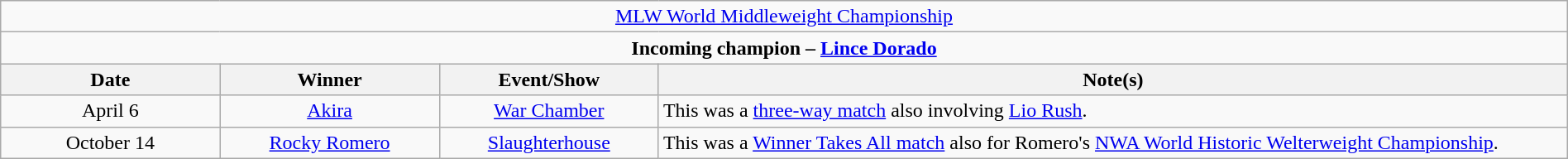<table class="wikitable" style="text-align:center; width:100%;">
<tr>
<td colspan="5" style="text-align: center;"><a href='#'>MLW World Middleweight Championship</a></td>
</tr>
<tr>
<td colspan="5" style="text-align: center;"><strong>Incoming champion – <a href='#'>Lince Dorado</a></strong></td>
</tr>
<tr>
<th width=14%>Date</th>
<th width=14%>Winner</th>
<th width=14%>Event/Show</th>
<th width=58%>Note(s)</th>
</tr>
<tr>
<td>April 6</td>
<td><a href='#'>Akira</a></td>
<td><a href='#'>War Chamber</a></td>
<td align=left>This was a <a href='#'>three-way match</a> also involving <a href='#'>Lio Rush</a>.</td>
</tr>
<tr>
<td>October 14</td>
<td><a href='#'>Rocky Romero</a></td>
<td><a href='#'>Slaughterhouse</a></td>
<td align=left>This was a <a href='#'>Winner Takes All match</a> also for Romero's <a href='#'>NWA World Historic Welterweight Championship</a>.</td>
</tr>
</table>
